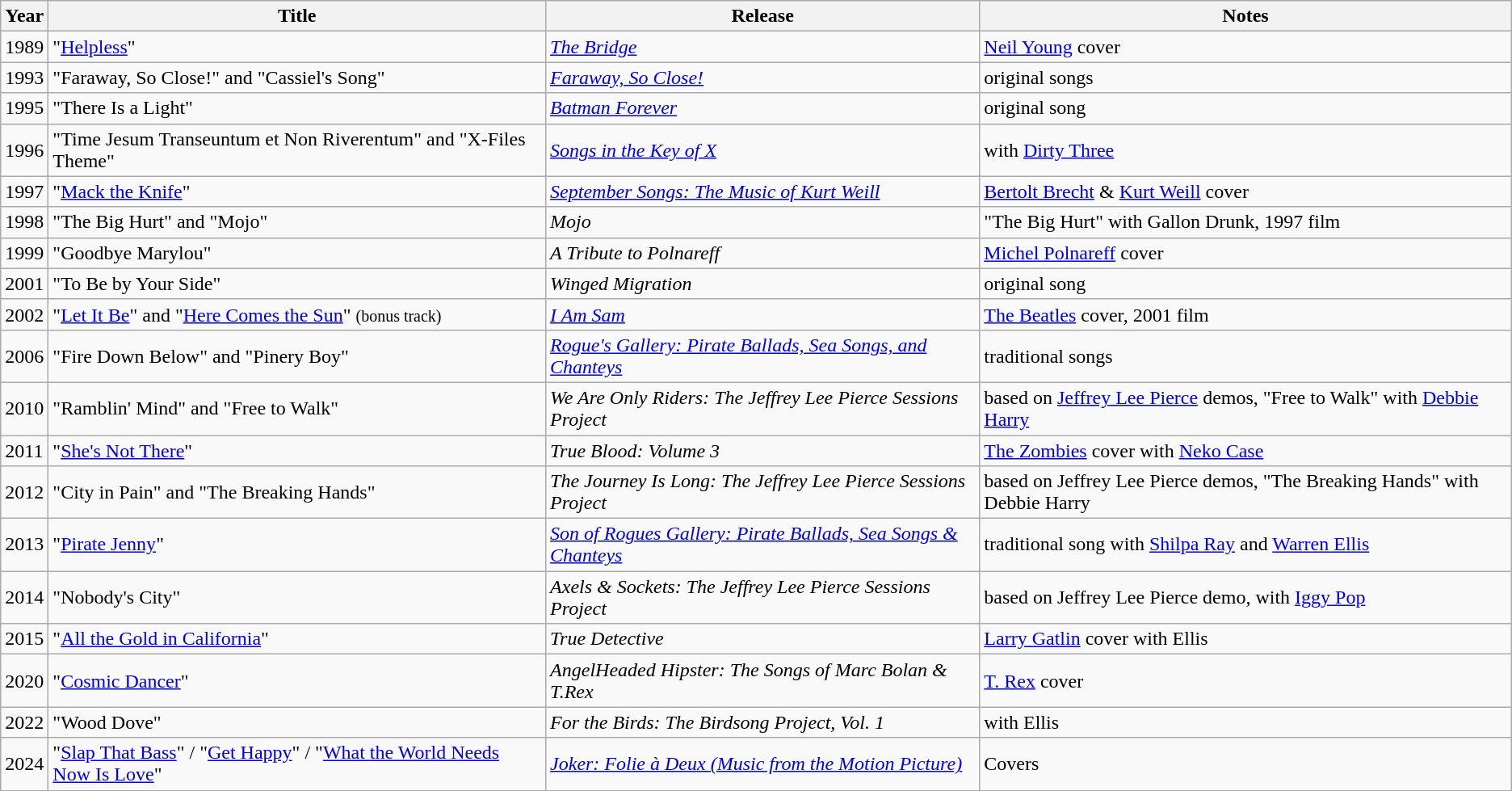<table class="wikitable">
<tr>
<th>Year</th>
<th>Title</th>
<th>Release</th>
<th>Notes</th>
</tr>
<tr>
<td>1989</td>
<td>"<a href='#'>Helpless</a>"</td>
<td><em><a href='#'>The Bridge</a></em></td>
<td><a href='#'>Neil Young</a> cover</td>
</tr>
<tr>
<td>1993</td>
<td>"Faraway, So Close!" and "Cassiel's Song"</td>
<td><em><a href='#'>Faraway, So Close!</a></em></td>
<td>original songs</td>
</tr>
<tr>
<td>1995</td>
<td>"There Is a Light"</td>
<td><em><a href='#'>Batman Forever</a></em></td>
<td>original song</td>
</tr>
<tr>
<td>1996</td>
<td>"Time Jesum Transeuntum et Non Riverentum" and "X-Files Theme"</td>
<td><em><a href='#'>Songs in the Key of X</a></em></td>
<td>with <a href='#'>Dirty Three</a></td>
</tr>
<tr>
<td>1997</td>
<td>"<a href='#'>Mack the Knife</a>"</td>
<td><em><a href='#'>September Songs: The Music of Kurt Weill</a></em></td>
<td><a href='#'>Bertolt Brecht</a> & <a href='#'>Kurt Weill</a> cover</td>
</tr>
<tr>
<td>1998</td>
<td>"The Big Hurt" and "Mojo"</td>
<td><em>Mojo</em></td>
<td>"The Big Hurt" with Gallon Drunk, 1997 film</td>
</tr>
<tr>
<td>1999</td>
<td>"Goodbye Marylou"</td>
<td><em>A Tribute to Polnareff</em></td>
<td><a href='#'>Michel Polnareff</a> cover</td>
</tr>
<tr>
<td>2001</td>
<td>"To Be by Your Side"</td>
<td><em>Winged Migration</em></td>
<td>original song</td>
</tr>
<tr>
<td>2002</td>
<td>"<a href='#'>Let It Be</a>" and "<a href='#'>Here Comes the Sun</a>" <small>(bonus track)</small></td>
<td><em><a href='#'>I Am Sam</a></em></td>
<td><a href='#'>The Beatles</a> cover, 2001 film</td>
</tr>
<tr>
<td>2006</td>
<td>"Fire Down Below" and "Pinery Boy"</td>
<td><em><a href='#'>Rogue's Gallery: Pirate Ballads, Sea Songs, and Chanteys</a></em></td>
<td>traditional songs</td>
</tr>
<tr>
<td>2010</td>
<td>"Ramblin' Mind" and "Free to Walk"</td>
<td><em>We Are Only Riders: The Jeffrey Lee Pierce Sessions Project</em></td>
<td>based on <a href='#'>Jeffrey Lee Pierce</a> demos, "Free to Walk" with <a href='#'>Debbie Harry</a></td>
</tr>
<tr>
<td>2011</td>
<td>"<a href='#'>She's Not There</a>"</td>
<td><em>True Blood: Volume 3</em></td>
<td><a href='#'>The Zombies</a> cover with <a href='#'>Neko Case</a></td>
</tr>
<tr>
<td>2012</td>
<td>"City in Pain" and "The Breaking Hands"</td>
<td><em>The Journey Is Long: The Jeffrey Lee Pierce Sessions Project</em></td>
<td>based on Jeffrey Lee Pierce demos, "The Breaking Hands" with Debbie Harry</td>
</tr>
<tr>
<td>2013</td>
<td>"<a href='#'>Pirate Jenny</a>"</td>
<td><em><a href='#'>Son of Rogues Gallery: Pirate Ballads, Sea Songs & Chanteys</a></em></td>
<td>traditional song with <a href='#'>Shilpa Ray</a> and <a href='#'>Warren Ellis</a></td>
</tr>
<tr>
<td>2014</td>
<td>"Nobody's City"</td>
<td><em>Axels & Sockets: The Jeffrey Lee Pierce Sessions Project</em></td>
<td>based on Jeffrey Lee Pierce demo, with <a href='#'>Iggy Pop</a></td>
</tr>
<tr>
<td>2015</td>
<td>"<a href='#'>All the Gold in California</a>"</td>
<td><em>True Detective</em></td>
<td><a href='#'>Larry Gatlin</a> cover with Ellis</td>
</tr>
<tr>
<td>2020</td>
<td>"<a href='#'>Cosmic Dancer</a>"</td>
<td><em>AngelHeaded Hipster: The Songs of Marc Bolan & T.Rex</em></td>
<td><a href='#'>T. Rex</a> cover</td>
</tr>
<tr>
<td>2022</td>
<td>"Wood Dove"</td>
<td><em>For the Birds: The Birdsong Project, Vol. 1</em></td>
<td>with Ellis</td>
</tr>
<tr>
<td>2024</td>
<td>"<a href='#'>Slap That Bass</a>" / "<a href='#'>Get Happy</a>" / "<a href='#'>What the World Needs Now Is Love</a>"</td>
<td><em><a href='#'>Joker: Folie à Deux (Music from the Motion Picture)</a></em></td>
<td>Covers</td>
</tr>
</table>
